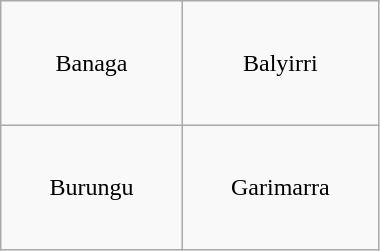<table class="wikitable" style="text-align: center;">
<tr>
<td style="padding: 2rem;">Banaga</td>
<td style="padding: 2rem;">Balyirri</td>
</tr>
<tr>
<td style="padding: 2rem;">Burungu</td>
<td style="padding: 2rem;">Garimarra</td>
</tr>
</table>
